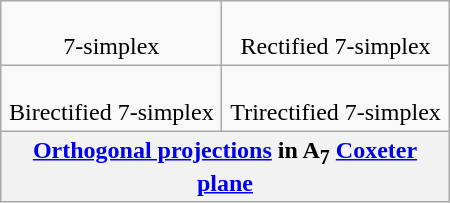<table class=wikitable style="float:right; margin-left:8px; width:300px">
<tr align=center valign=top>
<td><br>7-simplex<br></td>
<td><br>Rectified 7-simplex<br></td>
</tr>
<tr align=center valign=top>
<td><br>Birectified 7-simplex<br></td>
<td><br>Trirectified 7-simplex<br></td>
</tr>
<tr>
<th colspan=3><a href='#'>Orthogonal projections</a> in A<sub>7</sub> <a href='#'>Coxeter plane</a></th>
</tr>
</table>
